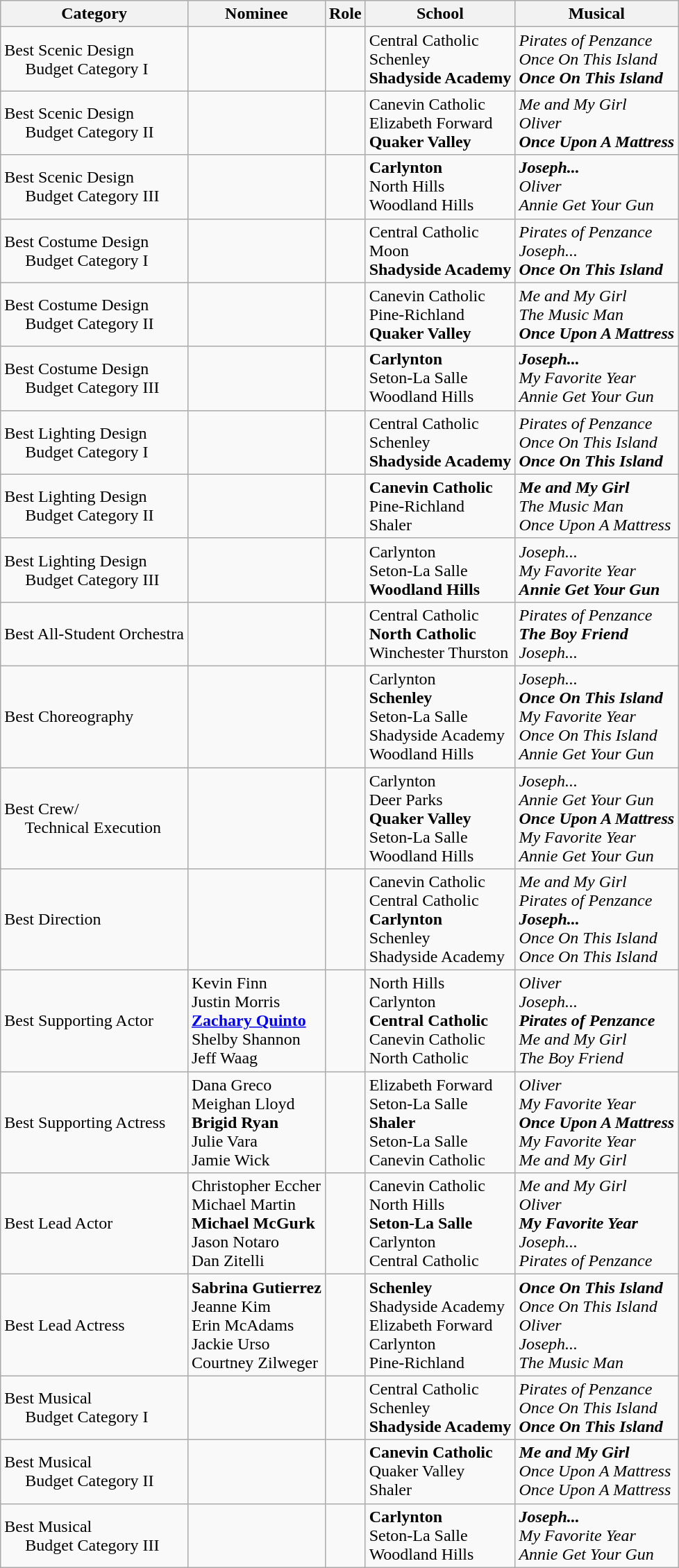<table class="wikitable">
<tr>
<th>Category</th>
<th>Nominee</th>
<th>Role</th>
<th>School</th>
<th>Musical</th>
</tr>
<tr>
<td>Best Scenic Design<br>     Budget Category I</td>
<td></td>
<td></td>
<td>Central Catholic<br>Schenley<br><strong>Shadyside Academy</strong></td>
<td><em>Pirates of Penzance</em><br><em>Once On This Island</em><br><strong><em>Once On This Island</em></strong></td>
</tr>
<tr>
<td>Best Scenic Design<br>     Budget Category II</td>
<td></td>
<td></td>
<td>Canevin Catholic<br>Elizabeth Forward<br><strong>Quaker Valley</strong></td>
<td><em>Me and My Girl</em><br><em>Oliver</em><br><strong><em>Once Upon A Mattress</em></strong></td>
</tr>
<tr>
<td>Best Scenic Design<br>     Budget Category III</td>
<td></td>
<td></td>
<td><strong>Carlynton</strong><br>North Hills<br>Woodland Hills</td>
<td><strong><em>Joseph...</em></strong><br><em>Oliver</em><br><em>Annie Get Your Gun</em></td>
</tr>
<tr>
<td>Best Costume Design<br>     Budget Category I</td>
<td></td>
<td></td>
<td>Central Catholic<br>Moon<br><strong>Shadyside Academy</strong></td>
<td><em>Pirates of Penzance</em><br><em>Joseph...</em><br><strong><em>Once On This Island</em></strong></td>
</tr>
<tr>
<td>Best Costume Design<br>     Budget Category II</td>
<td></td>
<td></td>
<td>Canevin Catholic<br>Pine-Richland<br><strong>Quaker Valley</strong></td>
<td><em>Me and My Girl</em><br><em>The Music Man</em><br><strong><em>Once Upon A Mattress</em></strong></td>
</tr>
<tr>
<td>Best Costume Design<br>     Budget Category III</td>
<td></td>
<td></td>
<td><strong>Carlynton</strong><br>Seton-La Salle<br>Woodland Hills</td>
<td><strong><em>Joseph...</em></strong><br><em>My Favorite Year</em><br><em>Annie Get Your Gun</em></td>
</tr>
<tr>
<td>Best Lighting Design<br>     Budget Category I</td>
<td></td>
<td></td>
<td>Central Catholic<br>Schenley<br><strong>Shadyside Academy</strong></td>
<td><em>Pirates of Penzance</em><br><em>Once On This Island</em><br><strong><em>Once On This Island</em></strong></td>
</tr>
<tr>
<td>Best Lighting Design<br>     Budget Category II</td>
<td></td>
<td></td>
<td><strong>Canevin Catholic</strong><br>Pine-Richland<br>Shaler</td>
<td><strong><em>Me and My Girl</em></strong><br><em>The Music Man</em><br><em>Once Upon A Mattress</em></td>
</tr>
<tr>
<td>Best Lighting Design<br>     Budget Category III</td>
<td></td>
<td></td>
<td>Carlynton<br>Seton-La Salle<br><strong>Woodland Hills</strong></td>
<td><em>Joseph...</em><br><em>My Favorite Year</em><br><strong><em>Annie Get Your Gun</em></strong></td>
</tr>
<tr>
<td>Best All-Student Orchestra</td>
<td></td>
<td></td>
<td>Central Catholic<br><strong>North Catholic</strong><br>Winchester Thurston</td>
<td><em>Pirates of Penzance</em><br><strong><em>The Boy Friend</em></strong><br><em>Joseph...</em></td>
</tr>
<tr>
<td>Best Choreography</td>
<td></td>
<td></td>
<td>Carlynton<br><strong>Schenley</strong><br>Seton-La Salle<br>Shadyside Academy<br>Woodland Hills</td>
<td><em>Joseph...</em><br><strong><em>Once On This Island</em></strong><br><em>My Favorite Year</em><br><em>Once On This Island</em><br><em>Annie Get Your Gun</em></td>
</tr>
<tr>
<td>Best Crew/<br>     Technical Execution</td>
<td></td>
<td></td>
<td>Carlynton<br>Deer Parks<br><strong>Quaker Valley</strong><br>Seton-La Salle<br>Woodland Hills</td>
<td><em>Joseph...</em><br><em>Annie Get Your Gun</em><br><strong><em>Once Upon A Mattress</em></strong><br><em>My Favorite Year</em><br><em>Annie Get Your Gun</em></td>
</tr>
<tr>
<td>Best Direction</td>
<td></td>
<td></td>
<td>Canevin Catholic<br>Central Catholic<br><strong>Carlynton</strong><br>Schenley<br>Shadyside Academy</td>
<td><em>Me and My Girl</em><br><em>Pirates of Penzance</em><br><strong><em>Joseph...</em></strong><br><em>Once On This Island</em><br><em>Once On This Island</em></td>
</tr>
<tr>
<td>Best Supporting Actor</td>
<td>Kevin Finn<br>Justin Morris<br><strong><a href='#'>Zachary Quinto</a></strong><br>Shelby Shannon<br>Jeff Waag</td>
<td></td>
<td>North Hills<br>Carlynton<br><strong>Central Catholic</strong><br>Canevin Catholic<br>North Catholic</td>
<td><em>Oliver</em><br><em>Joseph...</em><br><strong><em>Pirates of Penzance</em></strong><br><em>Me and My Girl</em><br><em>The Boy Friend</em></td>
</tr>
<tr>
<td>Best Supporting Actress</td>
<td>Dana Greco<br>Meighan Lloyd<br><strong>Brigid Ryan</strong><br>Julie Vara<br>Jamie Wick</td>
<td></td>
<td>Elizabeth Forward<br>Seton-La Salle<br><strong>Shaler</strong><br>Seton-La Salle<br>Canevin Catholic</td>
<td><em>Oliver</em><br><em>My Favorite Year</em><br><strong><em>Once Upon A Mattress</em></strong><br><em>My Favorite Year</em><br><em>Me and My Girl</em></td>
</tr>
<tr>
<td>Best Lead Actor</td>
<td>Christopher Eccher<br>Michael Martin<br><strong>Michael McGurk</strong><br>Jason Notaro<br>Dan Zitelli</td>
<td></td>
<td>Canevin Catholic<br>North Hills<br><strong>Seton-La Salle</strong><br>Carlynton<br>Central Catholic</td>
<td><em>Me and My Girl</em><br><em>Oliver</em><br><strong><em>My Favorite Year</em></strong><br><em>Joseph...</em><br><em>Pirates of Penzance</em></td>
</tr>
<tr>
<td>Best Lead Actress</td>
<td><strong>Sabrina Gutierrez</strong><br>Jeanne Kim<br>Erin McAdams<br>Jackie Urso<br>Courtney Zilweger</td>
<td></td>
<td><strong>Schenley</strong><br>Shadyside Academy<br>Elizabeth Forward<br>Carlynton<br>Pine-Richland</td>
<td><strong><em>Once On This Island</em></strong><br><em>Once On This Island</em><br><em>Oliver</em><br><em>Joseph...</em><br><em>The Music Man</em></td>
</tr>
<tr>
<td>Best Musical<br>     Budget Category I</td>
<td></td>
<td></td>
<td>Central Catholic<br>Schenley<br><strong>Shadyside Academy</strong></td>
<td><em>Pirates of Penzance</em><br><em>Once On This Island</em><br><strong><em>Once On This Island</em></strong></td>
</tr>
<tr>
<td>Best Musical<br>     Budget Category II</td>
<td></td>
<td></td>
<td><strong>Canevin Catholic</strong><br>Quaker Valley<br>Shaler</td>
<td><strong><em>Me and My Girl</em></strong><br><em>Once Upon A Mattress</em><br><em>Once Upon A Mattress</em></td>
</tr>
<tr>
<td>Best Musical<br>     Budget Category III</td>
<td></td>
<td></td>
<td><strong>Carlynton</strong><br>Seton-La Salle<br>Woodland Hills</td>
<td><strong><em>Joseph...</em></strong><br><em>My Favorite Year</em><br><em>Annie Get Your Gun</em></td>
</tr>
</table>
